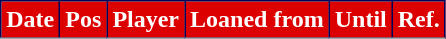<table class="wikitable plainrowheaders sortable">
<tr>
<th style="background:#DD0000;color:#ffffff;border:1px solid #000056">Date</th>
<th style="background:#DD0000;color:#ffffff;border:1px solid #000056">Pos</th>
<th style="background:#DD0000;color:#ffffff;border:1px solid #000056">Player</th>
<th style="background:#DD0000;color:#ffffff;border:1px solid #000056">Loaned from</th>
<th style="background:#DD0000;color:#ffffff;border:1px solid #000056">Until</th>
<th style="background:#DD0000;color:#ffffff;border:1px solid #000056">Ref.</th>
</tr>
<tr>
</tr>
</table>
